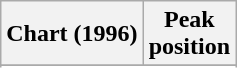<table class="wikitable sortable">
<tr>
<th align="left">Chart (1996)</th>
<th align="center">Peak<br>position</th>
</tr>
<tr>
</tr>
<tr>
</tr>
</table>
